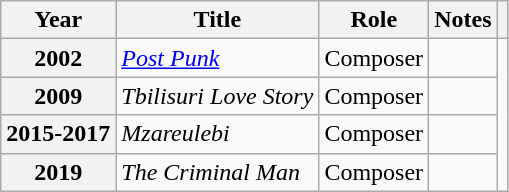<table class="wikitable plainrowheaders sortable">
<tr>
<th scope="col">Year</th>
<th scope="col">Title</th>
<th scope="col" class="unsortable">Role</th>
<th scope="col" class="unsortable">Notes</th>
<th scope="col" class="unsortable"></th>
</tr>
<tr>
<th scope="row">2002</th>
<td><em><a href='#'>Post Punk</a></em></td>
<td>Composer</td>
<td></td>
<td rowspan=4 style="text-align: center;"></td>
</tr>
<tr>
<th scope="row">2009</th>
<td><em>Tbilisuri Love Story</em></td>
<td>Composer</td>
<td></td>
</tr>
<tr>
<th scope="row">2015-2017</th>
<td><em>Mzareulebi</em></td>
<td>Composer</td>
<td></td>
</tr>
<tr>
<th scope="row">2019</th>
<td><em>The Criminal Man</em></td>
<td>Composer</td>
<td></td>
</tr>
</table>
